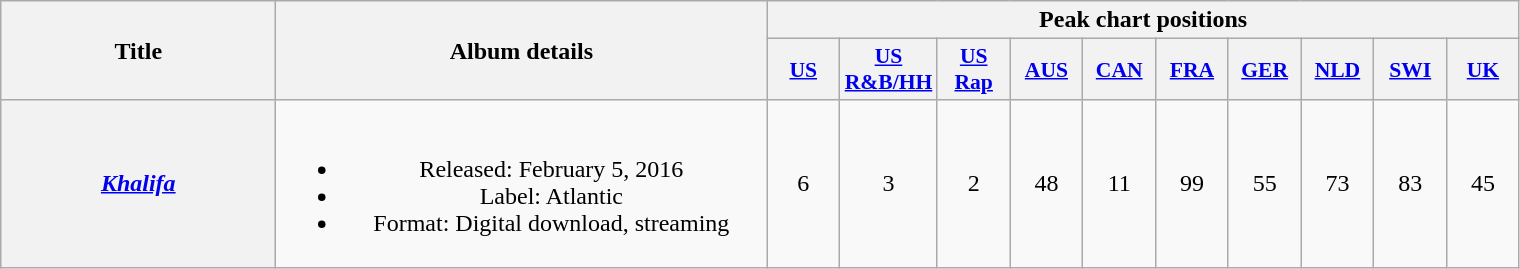<table class="wikitable plainrowheaders" style="text-align:center;">
<tr>
<th scope="col" rowspan="2" style="width:11em;">Title</th>
<th scope="col" rowspan="2" style="width:20em;">Album details</th>
<th scope="col" colspan="10">Peak chart positions</th>
</tr>
<tr>
<th scope="col" style="width:2.9em;font-size:90%;"><a href='#'>US</a><br></th>
<th scope="col" style="width:2.9em;font-size:90%;"><a href='#'>US<br>R&B/HH</a><br></th>
<th scope="col" style="width:2.9em;font-size:90%;"><a href='#'>US<br>Rap</a><br></th>
<th scope="col" style="width:2.9em;font-size:90%;"><a href='#'>AUS</a><br></th>
<th scope="col" style="width:2.9em;font-size:90%;"><a href='#'>CAN</a><br></th>
<th scope="col" style="width:2.9em;font-size:90%;"><a href='#'>FRA</a><br></th>
<th scope="col" style="width:2.9em;font-size:90%;"><a href='#'>GER</a><br></th>
<th scope="col" style="width:2.9em;font-size:90%;"><a href='#'>NLD</a><br></th>
<th scope="col" style="width:2.9em;font-size:90%;"><a href='#'>SWI</a><br></th>
<th scope="col" style="width:2.9em;font-size:90%;"><a href='#'>UK</a><br></th>
</tr>
<tr>
<th scope="row"><em><a href='#'>Khalifa</a></em></th>
<td><br><ul><li>Released: February 5, 2016</li><li>Label: Atlantic</li><li>Format: Digital download, streaming</li></ul></td>
<td>6</td>
<td>3</td>
<td>2</td>
<td>48</td>
<td>11</td>
<td>99</td>
<td>55</td>
<td>73</td>
<td>83</td>
<td>45</td>
</tr>
</table>
